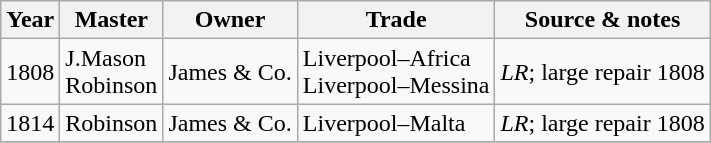<table class=" wikitable">
<tr>
<th>Year</th>
<th>Master</th>
<th>Owner</th>
<th>Trade</th>
<th>Source & notes</th>
</tr>
<tr>
<td>1808</td>
<td>J.Mason<br>Robinson</td>
<td>James & Co.</td>
<td>Liverpool–Africa<br>Liverpool–Messina</td>
<td><em>LR</em>; large repair 1808</td>
</tr>
<tr>
<td>1814</td>
<td>Robinson</td>
<td>James & Co.</td>
<td>Liverpool–Malta</td>
<td><em>LR</em>; large repair 1808</td>
</tr>
<tr>
</tr>
</table>
